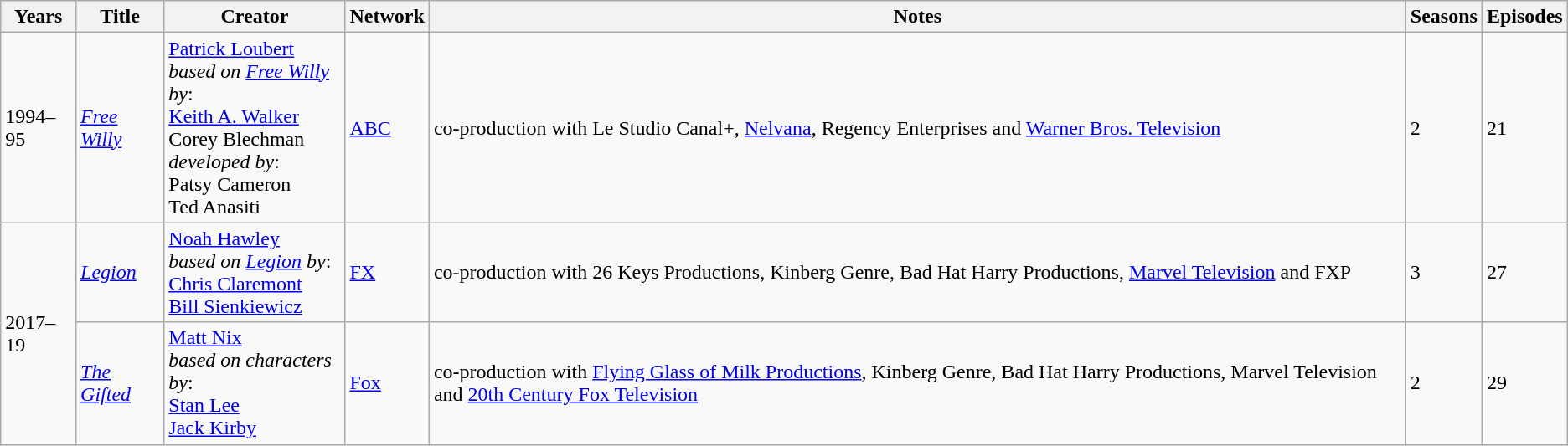<table class="wikitable sortable">
<tr>
<th>Years</th>
<th>Title</th>
<th>Creator</th>
<th>Network</th>
<th>Notes</th>
<th>Seasons</th>
<th>Episodes</th>
</tr>
<tr>
<td>1994–95</td>
<td><em><a href='#'>Free Willy</a></em></td>
<td><a href='#'>Patrick Loubert</a><br><em>based on <a href='#'>Free Willy</a> by</em>:<br><a href='#'>Keith A. Walker</a><br>Corey Blechman<br><em>developed by</em>:<br>Patsy Cameron<br>Ted Anasiti</td>
<td><a href='#'>ABC</a></td>
<td>co-production with Le Studio Canal+, <a href='#'>Nelvana</a>, Regency Enterprises and <a href='#'>Warner Bros. Television</a></td>
<td>2</td>
<td>21</td>
</tr>
<tr>
<td rowspan="2">2017–19</td>
<td><em><a href='#'>Legion</a></em></td>
<td><a href='#'>Noah Hawley</a><br><em>based on <a href='#'>Legion</a> by</em>:<br><a href='#'>Chris Claremont</a><br><a href='#'>Bill Sienkiewicz</a></td>
<td><a href='#'>FX</a></td>
<td>co-production with 26 Keys Productions, Kinberg Genre, Bad Hat Harry Productions, <a href='#'>Marvel Television</a> and FXP</td>
<td>3</td>
<td>27</td>
</tr>
<tr>
<td><a href='#'><em>The Gifted</em></a></td>
<td><a href='#'>Matt Nix</a><br><em>based on characters by</em>:<br><a href='#'>Stan Lee</a><br><a href='#'>Jack Kirby</a></td>
<td><a href='#'>Fox</a></td>
<td>co-production with <a href='#'>Flying Glass of Milk Productions</a>, Kinberg Genre, Bad Hat Harry Productions, Marvel Television and <a href='#'>20th Century Fox Television</a></td>
<td>2</td>
<td>29</td>
</tr>
</table>
